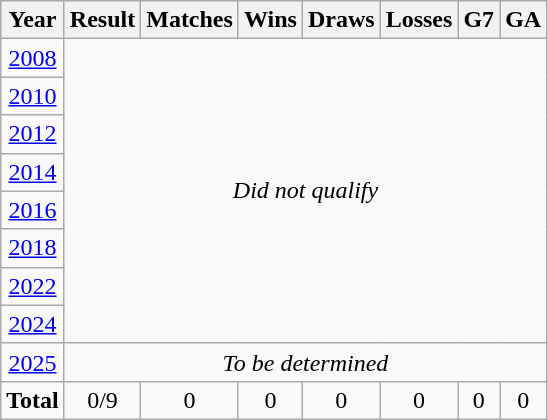<table class="wikitable" style="text-align: center;">
<tr>
<th>Year</th>
<th>Result</th>
<th>Matches</th>
<th>Wins</th>
<th>Draws</th>
<th>Losses</th>
<th>G7</th>
<th>GA</th>
</tr>
<tr>
<td> <a href='#'>2008</a></td>
<td colspan=7 rowspan=8><em>Did not qualify</em></td>
</tr>
<tr>
<td> <a href='#'>2010</a></td>
</tr>
<tr>
<td> <a href='#'>2012</a></td>
</tr>
<tr>
<td> <a href='#'>2014</a></td>
</tr>
<tr>
<td> <a href='#'>2016</a></td>
</tr>
<tr>
<td> <a href='#'>2018</a></td>
</tr>
<tr>
<td> <a href='#'>2022</a></td>
</tr>
<tr>
<td> <a href='#'>2024</a></td>
</tr>
<tr>
<td> <a href='#'>2025</a></td>
<td colspan=7><em>To be determined</em></td>
</tr>
<tr>
<td><strong>Total</strong></td>
<td>0/9</td>
<td>0</td>
<td>0</td>
<td>0</td>
<td>0</td>
<td>0</td>
<td>0</td>
</tr>
</table>
